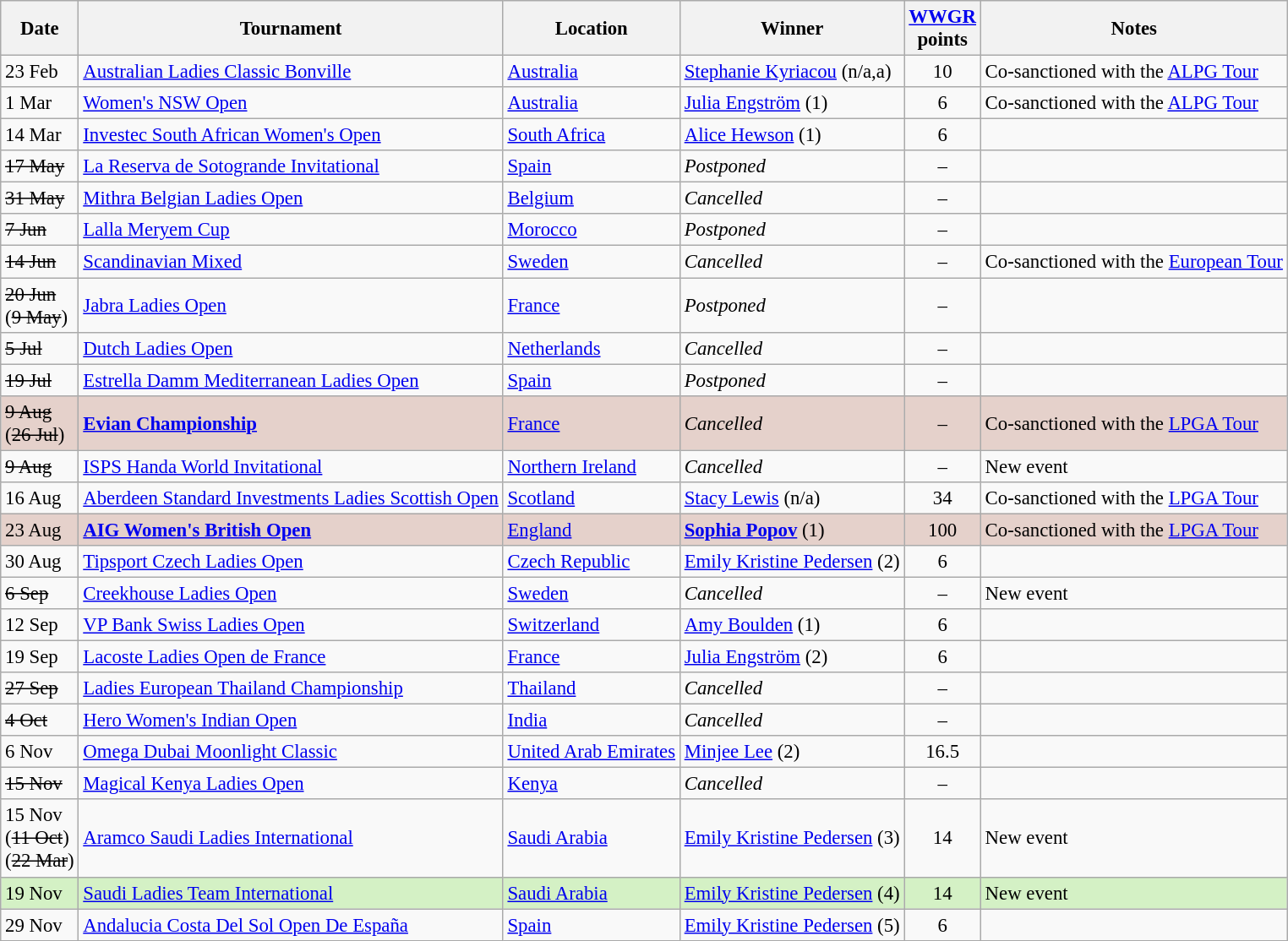<table class="wikitable sortable" style="font-size:95%">
<tr>
<th>Date</th>
<th>Tournament</th>
<th>Location</th>
<th>Winner</th>
<th><a href='#'>WWGR</a><br>points</th>
<th>Notes</th>
</tr>
<tr>
<td>23 Feb</td>
<td><a href='#'>Australian Ladies Classic Bonville</a></td>
<td><a href='#'>Australia</a></td>
<td> <a href='#'>Stephanie Kyriacou</a> (n/a,a)</td>
<td align=center>10</td>
<td>Co-sanctioned with the <a href='#'>ALPG Tour</a></td>
</tr>
<tr>
<td>1 Mar</td>
<td><a href='#'>Women's NSW Open</a></td>
<td><a href='#'>Australia</a></td>
<td> <a href='#'>Julia Engström</a> (1)</td>
<td align=center>6</td>
<td>Co-sanctioned with the <a href='#'>ALPG Tour</a></td>
</tr>
<tr>
<td>14 Mar</td>
<td><a href='#'>Investec South African Women's Open</a></td>
<td><a href='#'>South Africa</a></td>
<td> <a href='#'>Alice Hewson</a> (1)</td>
<td align=center>6</td>
<td></td>
</tr>
<tr>
<td><s>17 May</s></td>
<td><a href='#'>La Reserva de Sotogrande Invitational</a></td>
<td><a href='#'>Spain</a></td>
<td><em>Postponed</em></td>
<td align=center>–</td>
<td></td>
</tr>
<tr>
<td><s>31 May</s></td>
<td><a href='#'>Mithra Belgian Ladies Open</a></td>
<td><a href='#'>Belgium</a></td>
<td><em>Cancelled</em></td>
<td align=center>–</td>
<td></td>
</tr>
<tr>
<td><s>7 Jun</s></td>
<td><a href='#'>Lalla Meryem Cup</a></td>
<td><a href='#'>Morocco</a></td>
<td><em>Postponed</em></td>
<td align=center>–</td>
<td></td>
</tr>
<tr>
<td><s>14 Jun</s></td>
<td><a href='#'>Scandinavian Mixed</a></td>
<td><a href='#'>Sweden</a></td>
<td><em>Cancelled</em></td>
<td align=center>–</td>
<td>Co-sanctioned with the <a href='#'>European Tour</a></td>
</tr>
<tr>
<td><s>20 Jun</s><br>(<s>9 May</s>)</td>
<td><a href='#'>Jabra Ladies Open</a></td>
<td><a href='#'>France</a></td>
<td><em>Postponed</em></td>
<td align=center>–</td>
<td></td>
</tr>
<tr>
<td><s>5 Jul</s></td>
<td><a href='#'>Dutch Ladies Open</a></td>
<td><a href='#'>Netherlands</a></td>
<td><em>Cancelled</em></td>
<td align=center>–</td>
<td></td>
</tr>
<tr>
<td><s>19 Jul</s></td>
<td><a href='#'>Estrella Damm Mediterranean Ladies Open</a></td>
<td><a href='#'>Spain</a></td>
<td><em>Postponed</em></td>
<td align=center>–</td>
<td></td>
</tr>
<tr style="background:#e5d1cb;">
<td><s>9 Aug</s><br>(<s>26 Jul</s>)</td>
<td><strong><a href='#'>Evian Championship</a></strong></td>
<td><a href='#'>France</a></td>
<td><em>Cancelled</em></td>
<td align=center>–</td>
<td>Co-sanctioned with the <a href='#'>LPGA Tour</a></td>
</tr>
<tr>
<td><s>9 Aug</s></td>
<td><a href='#'>ISPS Handa World Invitational</a></td>
<td><a href='#'>Northern Ireland</a></td>
<td><em>Cancelled</em></td>
<td align=center>–</td>
<td>New event</td>
</tr>
<tr>
<td>16 Aug</td>
<td><a href='#'>Aberdeen Standard Investments Ladies Scottish Open</a></td>
<td><a href='#'>Scotland</a></td>
<td> <a href='#'>Stacy Lewis</a> (n/a)</td>
<td align=center>34</td>
<td>Co-sanctioned with the <a href='#'>LPGA Tour</a></td>
</tr>
<tr style="background:#e5d1cb;">
<td>23 Aug</td>
<td><strong><a href='#'>AIG Women's British Open</a></strong></td>
<td><a href='#'>England</a></td>
<td> <strong><a href='#'>Sophia Popov</a></strong> (1)</td>
<td align=center>100</td>
<td>Co-sanctioned with the <a href='#'>LPGA Tour</a></td>
</tr>
<tr>
<td>30 Aug</td>
<td><a href='#'>Tipsport Czech Ladies Open</a></td>
<td><a href='#'>Czech Republic</a></td>
<td> <a href='#'>Emily Kristine Pedersen</a> (2)</td>
<td align=center>6</td>
<td></td>
</tr>
<tr>
<td><s>6 Sep</s></td>
<td><a href='#'>Creekhouse Ladies Open</a></td>
<td><a href='#'>Sweden</a></td>
<td><em>Cancelled</em></td>
<td align=center>–</td>
<td>New event</td>
</tr>
<tr>
<td>12 Sep</td>
<td><a href='#'>VP Bank Swiss Ladies Open</a></td>
<td><a href='#'>Switzerland</a></td>
<td> <a href='#'>Amy Boulden</a> (1)</td>
<td align=center>6</td>
<td></td>
</tr>
<tr>
<td>19 Sep</td>
<td><a href='#'>Lacoste Ladies Open de France</a></td>
<td><a href='#'>France</a></td>
<td> <a href='#'>Julia Engström</a> (2)</td>
<td align=center>6</td>
<td></td>
</tr>
<tr>
<td><s>27 Sep</s></td>
<td><a href='#'>Ladies European Thailand Championship</a></td>
<td><a href='#'>Thailand</a></td>
<td><em>Cancelled</em></td>
<td align=center>–</td>
<td></td>
</tr>
<tr>
<td><s>4 Oct</s></td>
<td><a href='#'>Hero Women's Indian Open</a></td>
<td><a href='#'>India</a></td>
<td><em>Cancelled</em></td>
<td align=center>–</td>
<td></td>
</tr>
<tr>
<td>6 Nov</td>
<td><a href='#'>Omega Dubai Moonlight Classic</a></td>
<td><a href='#'>United Arab Emirates</a></td>
<td> <a href='#'>Minjee Lee</a> (2)</td>
<td align=center>16.5</td>
<td></td>
</tr>
<tr>
<td><s>15 Nov</s></td>
<td><a href='#'>Magical Kenya Ladies Open</a></td>
<td><a href='#'>Kenya</a></td>
<td><em>Cancelled</em></td>
<td align=center>–</td>
<td></td>
</tr>
<tr>
<td>15 Nov<br>(<s>11 Oct</s>)<br>(<s>22 Mar</s>)</td>
<td><a href='#'>Aramco Saudi Ladies International</a></td>
<td><a href='#'>Saudi Arabia</a></td>
<td> <a href='#'>Emily Kristine Pedersen</a> (3)</td>
<td align=center>14</td>
<td>New event</td>
</tr>
<tr style="background:#D4F1C5;">
<td>19 Nov</td>
<td><a href='#'>Saudi Ladies Team International</a></td>
<td><a href='#'>Saudi Arabia</a></td>
<td> <a href='#'>Emily Kristine Pedersen</a> (4)</td>
<td align=center>14</td>
<td>New event</td>
</tr>
<tr>
<td>29 Nov</td>
<td><a href='#'>Andalucia Costa Del Sol Open De España</a></td>
<td><a href='#'>Spain</a></td>
<td> <a href='#'>Emily Kristine Pedersen</a> (5)</td>
<td align=center>6</td>
<td></td>
</tr>
</table>
